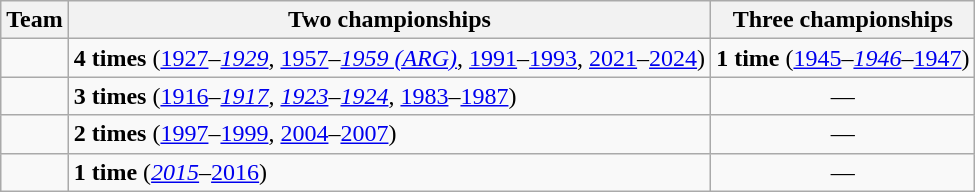<table class="wikitable">
<tr>
<th>Team</th>
<th>Two championships</th>
<th>Three championships</th>
</tr>
<tr>
<td></td>
<td><strong>4 times</strong> (<a href='#'>1927</a>–<em><a href='#'>1929</a></em>, <a href='#'>1957</a>–<em><a href='#'>1959 (ARG)</a></em>, <a href='#'>1991</a>–<a href='#'>1993</a>, <a href='#'>2021</a>–<a href='#'>2024</a>)</td>
<td><strong>1 time</strong> (<a href='#'>1945</a>–<em><a href='#'>1946</a></em>–<a href='#'>1947</a>)</td>
</tr>
<tr>
<td></td>
<td><strong>3 times</strong> (<a href='#'>1916</a>–<em><a href='#'>1917</a></em>, <em><a href='#'>1923</a></em>–<em><a href='#'>1924</a></em>, <a href='#'>1983</a>–<a href='#'>1987</a>)</td>
<td align=center>—</td>
</tr>
<tr>
<td></td>
<td><strong>2 times</strong> (<a href='#'>1997</a>–<a href='#'>1999</a>, <a href='#'>2004</a>–<a href='#'>2007</a>)</td>
<td align=center>—</td>
</tr>
<tr>
<td></td>
<td><strong>1 time</strong> (<em><a href='#'>2015</a></em>–<a href='#'>2016</a>)</td>
<td align=center>—</td>
</tr>
</table>
